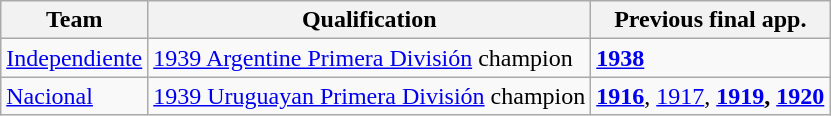<table class="wikitable">
<tr>
<th width=px>Team</th>
<th width=px>Qualification</th>
<th width=px>Previous final app.</th>
</tr>
<tr>
<td> <a href='#'>Independiente</a></td>
<td><a href='#'>1939 Argentine Primera División</a> champion</td>
<td><strong><a href='#'>1938</a></strong></td>
</tr>
<tr>
<td> <a href='#'>Nacional</a></td>
<td><a href='#'>1939 Uruguayan Primera División</a> champion</td>
<td><strong><a href='#'>1916</a></strong>, <a href='#'>1917</a>, <strong><a href='#'>1919</a>, <a href='#'>1920</a></strong></td>
</tr>
</table>
